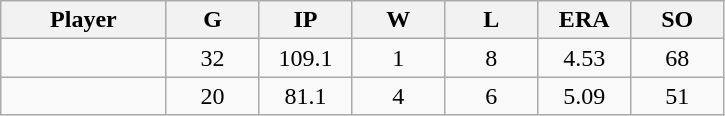<table class="wikitable sortable">
<tr>
<th bgcolor="#DDDDFF" width="16%">Player</th>
<th bgcolor="#DDDDFF" width="9%">G</th>
<th bgcolor="#DDDDFF" width="9%">IP</th>
<th bgcolor="#DDDDFF" width="9%">W</th>
<th bgcolor="#DDDDFF" width="9%">L</th>
<th bgcolor="#DDDDFF" width="9%">ERA</th>
<th bgcolor="#DDDDFF" width="9%">SO</th>
</tr>
<tr align="center">
<td></td>
<td>32</td>
<td>109.1</td>
<td>1</td>
<td>8</td>
<td>4.53</td>
<td>68</td>
</tr>
<tr align="center">
<td></td>
<td>20</td>
<td>81.1</td>
<td>4</td>
<td>6</td>
<td>5.09</td>
<td>51</td>
</tr>
</table>
